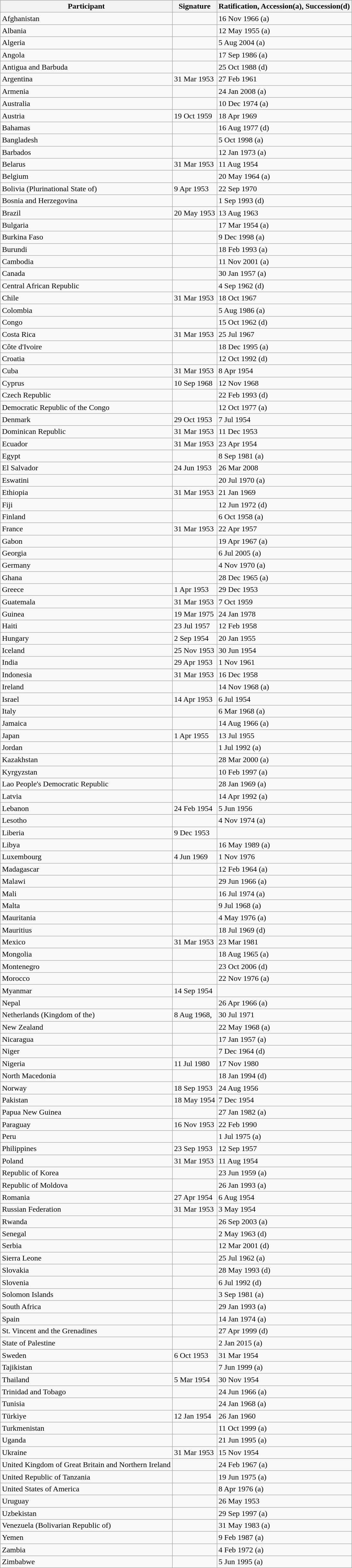<table class="wikitable">
<tr>
<th>Participant</th>
<th>Signature</th>
<th>Ratification, Accession(a), Succession(d)</th>
</tr>
<tr>
<td>Afghanistan</td>
<td></td>
<td>16 Nov 1966 (a)</td>
</tr>
<tr>
<td>Albania</td>
<td></td>
<td>12 May 1955 (a)</td>
</tr>
<tr>
<td>Algeria</td>
<td></td>
<td>5 Aug 2004 (a)</td>
</tr>
<tr>
<td>Angola</td>
<td></td>
<td>17 Sep 1986 (a)</td>
</tr>
<tr>
<td>Antigua and Barbuda</td>
<td></td>
<td>25 Oct 1988 (d)</td>
</tr>
<tr>
<td>Argentina</td>
<td>31 Mar 1953</td>
<td>27 Feb 1961</td>
</tr>
<tr>
<td>Armenia</td>
<td></td>
<td>24 Jan 2008 (a)</td>
</tr>
<tr>
<td>Australia</td>
<td></td>
<td>10 Dec 1974 (a)</td>
</tr>
<tr>
<td>Austria</td>
<td>19 Oct 1959</td>
<td>18 Apr 1969</td>
</tr>
<tr>
<td>Bahamas</td>
<td></td>
<td>16 Aug 1977 (d)</td>
</tr>
<tr>
<td>Bangladesh</td>
<td></td>
<td>5 Oct 1998 (a)</td>
</tr>
<tr>
<td>Barbados</td>
<td></td>
<td>12 Jan 1973 (a)</td>
</tr>
<tr>
<td>Belarus</td>
<td>31 Mar 1953</td>
<td>11 Aug 1954</td>
</tr>
<tr>
<td>Belgium</td>
<td></td>
<td>20 May 1964 (a)</td>
</tr>
<tr>
<td>Bolivia (Plurinational State of)</td>
<td>9 Apr 1953</td>
<td>22 Sep 1970</td>
</tr>
<tr>
<td>Bosnia and Herzegovina</td>
<td></td>
<td>1 Sep 1993 (d)</td>
</tr>
<tr>
<td>Brazil</td>
<td>20 May 1953</td>
<td>13 Aug 1963</td>
</tr>
<tr>
<td>Bulgaria</td>
<td></td>
<td>17 Mar 1954  (a)</td>
</tr>
<tr>
<td>Burkina Faso</td>
<td></td>
<td>9 Dec 1998 (a)</td>
</tr>
<tr>
<td>Burundi</td>
<td></td>
<td>18 Feb 1993 (a)</td>
</tr>
<tr>
<td>Cambodia</td>
<td></td>
<td>11 Nov 2001 (a)</td>
</tr>
<tr>
<td>Canada</td>
<td></td>
<td>30 Jan 1957 (a)</td>
</tr>
<tr>
<td>Central African Republic</td>
<td></td>
<td>4 Sep 1962 (d)</td>
</tr>
<tr>
<td>Chile</td>
<td>31 Mar 1953</td>
<td>18 Oct 1967</td>
</tr>
<tr>
<td>Colombia</td>
<td></td>
<td>5 Aug 1986 (a)</td>
</tr>
<tr>
<td>Congo</td>
<td></td>
<td>15 Oct 1962 (d)</td>
</tr>
<tr>
<td>Costa Rica</td>
<td>31 Mar 1953</td>
<td>25 Jul 1967</td>
</tr>
<tr>
<td>Côte d'Ivoire</td>
<td></td>
<td>18 Dec 1995 (a)</td>
</tr>
<tr>
<td>Croatia</td>
<td></td>
<td>12 Oct 1992 (d)</td>
</tr>
<tr>
<td>Cuba</td>
<td>31 Mar 1953</td>
<td>8 Apr 1954</td>
</tr>
<tr>
<td>Cyprus</td>
<td>10 Sep 1968</td>
<td>12 Nov 1968</td>
</tr>
<tr>
<td>Czech Republic</td>
<td></td>
<td>22 Feb 1993 (d)</td>
</tr>
<tr>
<td>Democratic Republic of the Congo</td>
<td></td>
<td>12 Oct 1977 (a)</td>
</tr>
<tr>
<td>Denmark</td>
<td>29 Oct 1953</td>
<td>7 Jul 1954</td>
</tr>
<tr>
<td>Dominican Republic</td>
<td>31 Mar 1953</td>
<td>11 Dec 1953</td>
</tr>
<tr>
<td>Ecuador</td>
<td>31 Mar 1953</td>
<td>23 Apr 1954</td>
</tr>
<tr>
<td>Egypt</td>
<td></td>
<td>8 Sep 1981 (a)</td>
</tr>
<tr>
<td>El Salvador</td>
<td>24 Jun 1953</td>
<td>26 Mar 2008</td>
</tr>
<tr>
<td>Eswatini</td>
<td></td>
<td>20 Jul 1970  (a)</td>
</tr>
<tr>
<td>Ethiopia</td>
<td>31 Mar 1953</td>
<td>21 Jan 1969</td>
</tr>
<tr>
<td>Fiji</td>
<td></td>
<td>12 Jun 1972 (d)</td>
</tr>
<tr>
<td>Finland</td>
<td></td>
<td>6 Oct 1958 (a)</td>
</tr>
<tr>
<td>France</td>
<td>31 Mar 1953</td>
<td>22 Apr 1957</td>
</tr>
<tr>
<td>Gabon</td>
<td></td>
<td>19 Apr 1967  (a)</td>
</tr>
<tr>
<td>Georgia</td>
<td></td>
<td>6 Jul 2005  (a)</td>
</tr>
<tr>
<td>Germany</td>
<td></td>
<td>4 Nov 1970 (a)</td>
</tr>
<tr>
<td>Ghana</td>
<td></td>
<td>28 Dec 1965 (a)</td>
</tr>
<tr>
<td>Greece</td>
<td>1 Apr 1953</td>
<td>29 Dec 1953</td>
</tr>
<tr>
<td>Guatemala</td>
<td>31 Mar 1953</td>
<td>7 Oct 1959</td>
</tr>
<tr>
<td>Guinea</td>
<td>19 Mar 1975</td>
<td>24 Jan 1978</td>
</tr>
<tr>
<td>Haiti</td>
<td>23 Jul 1957</td>
<td>12 Feb 1958</td>
</tr>
<tr>
<td>Hungary</td>
<td>2 Sep 1954</td>
<td>20 Jan 1955</td>
</tr>
<tr>
<td>Iceland</td>
<td>25 Nov 1953</td>
<td>30 Jun 1954</td>
</tr>
<tr>
<td>India</td>
<td>29 Apr 1953</td>
<td>1 Nov 1961</td>
</tr>
<tr>
<td>Indonesia</td>
<td>31 Mar 1953</td>
<td>16 Dec 1958</td>
</tr>
<tr>
<td>Ireland</td>
<td></td>
<td>14 Nov 1968  (a)</td>
</tr>
<tr>
<td>Israel</td>
<td>14 Apr 1953</td>
<td>6 Jul 1954</td>
</tr>
<tr>
<td>Italy</td>
<td></td>
<td>6 Mar 1968 (a)</td>
</tr>
<tr>
<td>Jamaica</td>
<td></td>
<td>14 Aug 1966 (a)</td>
</tr>
<tr>
<td>Japan</td>
<td>1 Apr 1955</td>
<td>13 Jul 1955</td>
</tr>
<tr>
<td>Jordan</td>
<td></td>
<td>1 Jul 1992 (a)</td>
</tr>
<tr>
<td>Kazakhstan</td>
<td></td>
<td>28 Mar 2000  (a)</td>
</tr>
<tr>
<td>Kyrgyzstan</td>
<td></td>
<td>10 Feb 1997 (a)</td>
</tr>
<tr>
<td>Lao People's Democratic Republic</td>
<td></td>
<td>28 Jan 1969 (a)</td>
</tr>
<tr>
<td>Latvia</td>
<td></td>
<td>14 Apr 1992 (a)</td>
</tr>
<tr>
<td>Lebanon</td>
<td>24 Feb 1954</td>
<td>5 Jun 1956</td>
</tr>
<tr>
<td>Lesotho</td>
<td></td>
<td>4 Nov 1974  (a)</td>
</tr>
<tr>
<td>Liberia</td>
<td>9 Dec 1953</td>
<td></td>
</tr>
<tr>
<td>Libya</td>
<td></td>
<td>16 May 1989 (a)</td>
</tr>
<tr>
<td>Luxembourg</td>
<td>4 Jun 1969</td>
<td>1 Nov 1976</td>
</tr>
<tr>
<td>Madagascar</td>
<td></td>
<td>12 Feb 1964 (a)</td>
</tr>
<tr>
<td>Malawi</td>
<td></td>
<td>29 Jun 1966 (a)</td>
</tr>
<tr>
<td>Mali</td>
<td></td>
<td>16 Jul 1974 (a)</td>
</tr>
<tr>
<td>Malta</td>
<td></td>
<td>9 Jul 1968 (a)</td>
</tr>
<tr>
<td>Mauritania</td>
<td></td>
<td>4 May 1976 (a)</td>
</tr>
<tr>
<td>Mauritius</td>
<td></td>
<td>18 Jul 1969 (d)</td>
</tr>
<tr>
<td>Mexico</td>
<td>31 Mar 1953</td>
<td>23 Mar 1981</td>
</tr>
<tr>
<td>Mongolia</td>
<td></td>
<td>18 Aug 1965 (a)</td>
</tr>
<tr>
<td>Montenegro</td>
<td></td>
<td>23 Oct 2006 (d)</td>
</tr>
<tr>
<td>Morocco</td>
<td></td>
<td>22 Nov 1976 (a)</td>
</tr>
<tr>
<td>Myanmar</td>
<td>14 Sep 1954</td>
<td></td>
</tr>
<tr>
<td>Nepal</td>
<td></td>
<td>26 Apr 1966 (a)</td>
</tr>
<tr>
<td>Netherlands (Kingdom of the)</td>
<td>8 Aug 1968,</td>
<td>30 Jul 1971</td>
</tr>
<tr>
<td>New Zealand</td>
<td></td>
<td>22 May 1968 (a)</td>
</tr>
<tr>
<td>Nicaragua</td>
<td></td>
<td>17 Jan 1957 (a)</td>
</tr>
<tr>
<td>Niger</td>
<td></td>
<td>7 Dec 1964 (d)</td>
</tr>
<tr>
<td>Nigeria</td>
<td>11 Jul 1980</td>
<td>17 Nov 1980</td>
</tr>
<tr>
<td>North Macedonia</td>
<td></td>
<td>18 Jan 1994  (d)</td>
</tr>
<tr>
<td>Norway</td>
<td>18 Sep 1953</td>
<td>24 Aug 1956</td>
</tr>
<tr>
<td>Pakistan</td>
<td>18 May 1954</td>
<td>7 Dec 1954</td>
</tr>
<tr>
<td>Papua New Guinea</td>
<td></td>
<td>27 Jan 1982 (a)</td>
</tr>
<tr>
<td>Paraguay</td>
<td>16 Nov 1953</td>
<td>22 Feb 1990</td>
</tr>
<tr>
<td>Peru</td>
<td></td>
<td>1 Jul 1975 (a)</td>
</tr>
<tr>
<td>Philippines</td>
<td>23 Sep 1953</td>
<td>12 Sep 1957</td>
</tr>
<tr>
<td>Poland</td>
<td>31 Mar 1953</td>
<td>11 Aug 1954</td>
</tr>
<tr>
<td>Republic of Korea</td>
<td></td>
<td>23 Jun 1959 (a)</td>
</tr>
<tr>
<td>Republic of Moldova</td>
<td></td>
<td>26 Jan 1993 (a)</td>
</tr>
<tr>
<td>Romania</td>
<td>27 Apr 1954</td>
<td>6 Aug 1954</td>
</tr>
<tr>
<td>Russian Federation</td>
<td>31 Mar 1953</td>
<td>3 May 1954</td>
</tr>
<tr>
<td>Rwanda</td>
<td></td>
<td>26 Sep 2003 (a)</td>
</tr>
<tr>
<td>Senegal</td>
<td></td>
<td>2 May 1963  (d)</td>
</tr>
<tr>
<td>Serbia</td>
<td></td>
<td>12 Mar 2001  (d)</td>
</tr>
<tr>
<td>Sierra Leone</td>
<td></td>
<td>25 Jul 1962  (a)</td>
</tr>
<tr>
<td>Slovakia</td>
<td></td>
<td>28 May 1993 (d)</td>
</tr>
<tr>
<td>Slovenia</td>
<td></td>
<td>6 Jul 1992 (d)</td>
</tr>
<tr>
<td>Solomon Islands</td>
<td></td>
<td>3 Sep 1981 (a)</td>
</tr>
<tr>
<td>South Africa</td>
<td></td>
<td>29 Jan 1993 (a)</td>
</tr>
<tr>
<td>Spain</td>
<td></td>
<td>14 Jan 1974  (a)</td>
</tr>
<tr>
<td>St. Vincent and the Grenadines</td>
<td></td>
<td>27 Apr 1999  (d)</td>
</tr>
<tr>
<td>State of Palestine</td>
<td></td>
<td>2 Jan 2015 (a)</td>
</tr>
<tr>
<td>Sweden</td>
<td>6 Oct 1953</td>
<td>31 Mar 1954</td>
</tr>
<tr>
<td>Tajikistan</td>
<td></td>
<td>7 Jun 1999  (a)</td>
</tr>
<tr>
<td>Thailand</td>
<td>5 Mar 1954</td>
<td>30 Nov 1954</td>
</tr>
<tr>
<td>Trinidad and Tobago</td>
<td></td>
<td>24 Jun 1966 (a)</td>
</tr>
<tr>
<td>Tunisia</td>
<td></td>
<td>24 Jan 1968 (a)</td>
</tr>
<tr>
<td>Türkiye</td>
<td>12 Jan 1954</td>
<td>26 Jan 1960</td>
</tr>
<tr>
<td>Turkmenistan</td>
<td></td>
<td>11 Oct 1999 (a)</td>
</tr>
<tr>
<td>Uganda</td>
<td></td>
<td>21 Jun 1995 (a)</td>
</tr>
<tr>
<td>Ukraine</td>
<td>31 Mar 1953</td>
<td>15 Nov 1954</td>
</tr>
<tr>
<td>United Kingdom of Great Britain and Northern Ireland</td>
<td></td>
<td>24 Feb 1967 (a)</td>
</tr>
<tr>
<td>United Republic of Tanzania</td>
<td></td>
<td>19 Jun 1975 (a)</td>
</tr>
<tr>
<td>United States of America</td>
<td></td>
<td>8 Apr 1976 (a)</td>
</tr>
<tr>
<td>Uruguay</td>
<td></td>
<td>26 May 1953</td>
</tr>
<tr>
<td>Uzbekistan</td>
<td></td>
<td>29 Sep 1997 (a)</td>
</tr>
<tr>
<td>Venezuela (Bolivarian Republic of)</td>
<td></td>
<td>31 May 1983  (a)</td>
</tr>
<tr>
<td>Yemen</td>
<td></td>
<td>9 Feb 1987 (a)</td>
</tr>
<tr>
<td>Zambia</td>
<td></td>
<td>4 Feb 1972 (a)</td>
</tr>
<tr>
<td>Zimbabwe</td>
<td></td>
<td>5 Jun 1995 (a)</td>
</tr>
</table>
